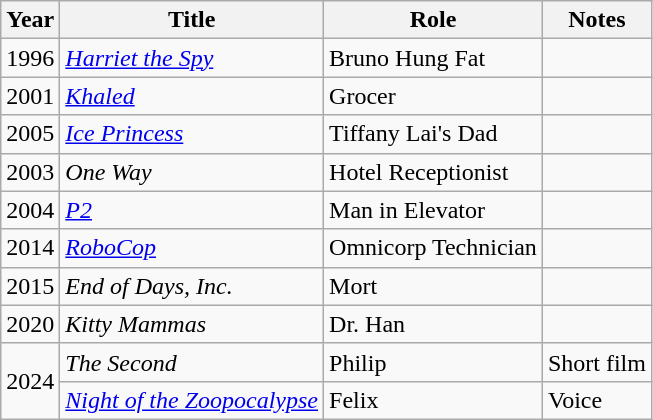<table class="wikitable sortable">
<tr>
<th>Year</th>
<th>Title</th>
<th>Role</th>
<th class="unsortable">Notes</th>
</tr>
<tr>
<td>1996</td>
<td><em><a href='#'>Harriet the Spy</a></em></td>
<td>Bruno Hung Fat</td>
<td></td>
</tr>
<tr>
<td>2001</td>
<td><em><a href='#'>Khaled</a></em></td>
<td>Grocer</td>
<td></td>
</tr>
<tr>
<td>2005</td>
<td><em><a href='#'>Ice Princess</a></em></td>
<td>Tiffany Lai's Dad</td>
<td></td>
</tr>
<tr>
<td>2003</td>
<td><em>One Way</em></td>
<td>Hotel Receptionist</td>
<td></td>
</tr>
<tr>
<td>2004</td>
<td><em><a href='#'>P2</a></em></td>
<td>Man in Elevator</td>
<td></td>
</tr>
<tr>
<td>2014</td>
<td><em><a href='#'>RoboCop</a></em></td>
<td>Omnicorp Technician</td>
<td></td>
</tr>
<tr>
<td>2015</td>
<td><em>End of Days, Inc.</em></td>
<td>Mort</td>
<td></td>
</tr>
<tr>
<td>2020</td>
<td><em>Kitty Mammas</em></td>
<td>Dr. Han</td>
<td></td>
</tr>
<tr>
<td rowspan="2">2024</td>
<td><em>The Second</em></td>
<td>Philip</td>
<td>Short film</td>
</tr>
<tr>
<td><em><a href='#'>Night of the Zoopocalypse</a></em></td>
<td>Felix</td>
<td>Voice</td>
</tr>
</table>
